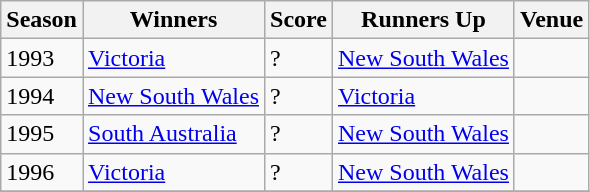<table class="wikitable collapsible">
<tr>
<th>Season</th>
<th>Winners</th>
<th>Score</th>
<th>Runners Up</th>
<th>Venue</th>
</tr>
<tr>
<td>1993</td>
<td><a href='#'>Victoria</a></td>
<td>?</td>
<td><a href='#'>New South Wales</a></td>
<td></td>
</tr>
<tr>
<td>1994</td>
<td><a href='#'>New South Wales</a></td>
<td>?</td>
<td><a href='#'>Victoria</a></td>
<td></td>
</tr>
<tr>
<td>1995</td>
<td><a href='#'>South Australia</a></td>
<td>?</td>
<td><a href='#'>New South Wales</a></td>
<td></td>
</tr>
<tr>
<td>1996</td>
<td><a href='#'>Victoria</a></td>
<td>?</td>
<td><a href='#'>New South Wales</a></td>
<td></td>
</tr>
<tr>
</tr>
</table>
